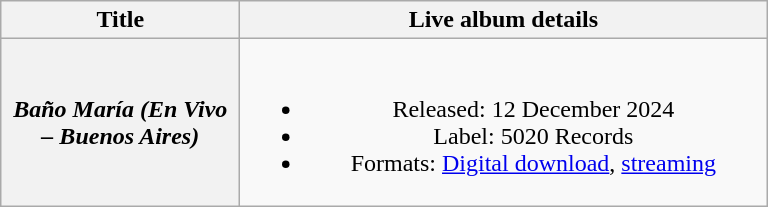<table class="wikitable plainrowheaders" style="text-align:center;">
<tr>
<th scope="col" style="width:9.5em;">Title</th>
<th scope="col" style="width:21.5em;">Live album details</th>
</tr>
<tr>
<th scope="row"><em>Baño María (En Vivo – Buenos Aires)</em></th>
<td><br><ul><li>Released: 12 December 2024</li><li>Label: 5020 Records</li><li>Formats: <a href='#'>Digital download</a>, <a href='#'>streaming</a></li></ul></td>
</tr>
</table>
